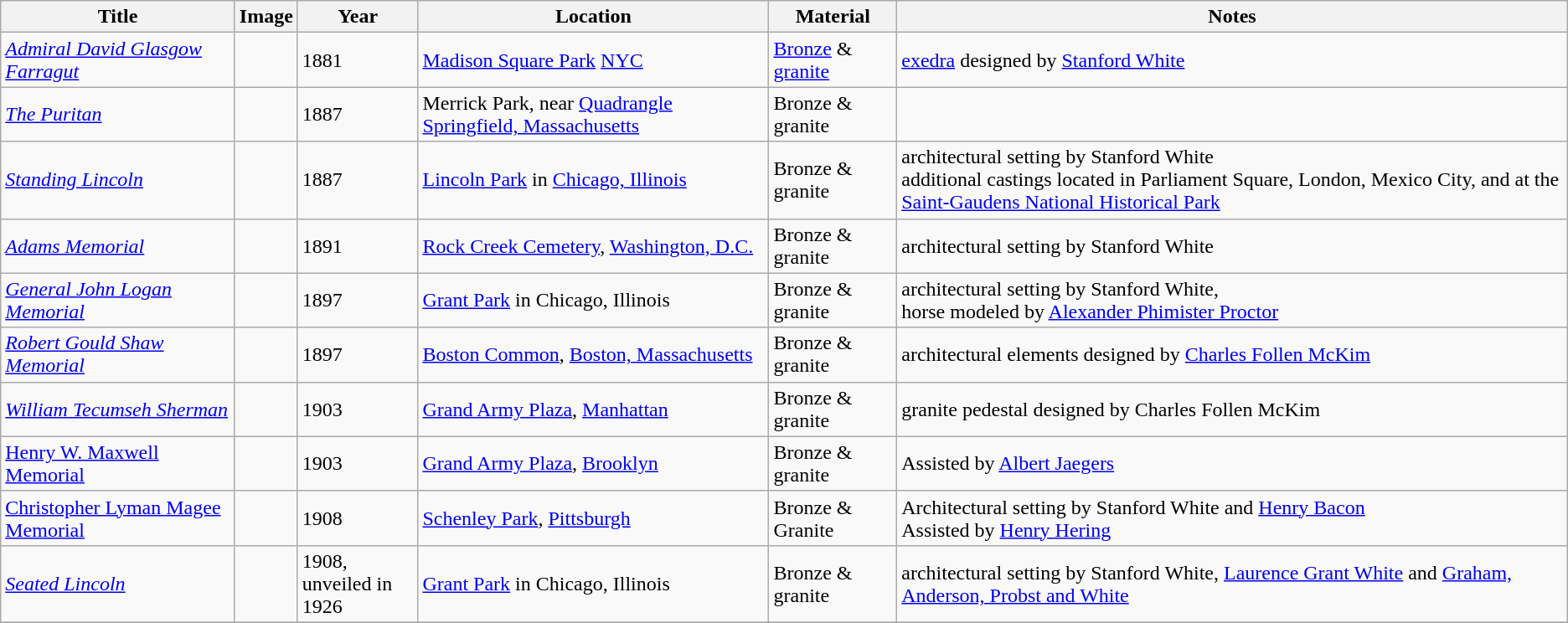<table class="wikitable sortable">
<tr>
<th>Title</th>
<th>Image</th>
<th>Year</th>
<th>Location</th>
<th>Material</th>
<th>Notes</th>
</tr>
<tr>
<td><em><a href='#'>Admiral David Glasgow Farragut</a></em></td>
<td></td>
<td>1881</td>
<td><a href='#'>Madison Square Park</a> <a href='#'>NYC</a></td>
<td><a href='#'>Bronze</a> & <a href='#'>granite</a></td>
<td><a href='#'>exedra</a> designed by <a href='#'>Stanford White</a></td>
</tr>
<tr>
<td><em><a href='#'>The Puritan</a></em></td>
<td></td>
<td>1887</td>
<td>Merrick Park, near <a href='#'>Quadrangle</a> <a href='#'>Springfield, Massachusetts</a></td>
<td>Bronze & granite</td>
<td></td>
</tr>
<tr>
<td><em><a href='#'>Standing Lincoln</a></em></td>
<td></td>
<td>1887</td>
<td><a href='#'>Lincoln Park</a> in <a href='#'>Chicago, Illinois</a></td>
<td>Bronze & granite</td>
<td>architectural setting by Stanford White<br>additional castings located in Parliament Square, London, Mexico City, and at the <a href='#'>Saint-Gaudens National Historical Park</a></td>
</tr>
<tr>
<td><em><a href='#'>Adams Memorial</a></em></td>
<td></td>
<td>1891</td>
<td><a href='#'>Rock Creek Cemetery</a>, <a href='#'>Washington, D.C.</a></td>
<td>Bronze & granite</td>
<td>architectural setting by Stanford White</td>
</tr>
<tr>
<td><em><a href='#'>General John Logan Memorial</a></em></td>
<td></td>
<td>1897</td>
<td><a href='#'>Grant Park</a> in Chicago, Illinois</td>
<td>Bronze & granite</td>
<td>architectural setting by Stanford White,<br> horse modeled by <a href='#'>Alexander Phimister Proctor</a></td>
</tr>
<tr>
<td><em><a href='#'>Robert Gould Shaw Memorial</a></em></td>
<td></td>
<td>1897</td>
<td><a href='#'>Boston Common</a>, <a href='#'>Boston, Massachusetts</a></td>
<td>Bronze & granite</td>
<td>architectural elements designed by <a href='#'>Charles Follen McKim</a></td>
</tr>
<tr>
<td><em><a href='#'>William Tecumseh Sherman</a></em></td>
<td></td>
<td>1903</td>
<td><a href='#'>Grand Army Plaza</a>, <a href='#'>Manhattan</a></td>
<td>Bronze & granite</td>
<td>granite pedestal designed by Charles Follen McKim</td>
</tr>
<tr>
<td><a href='#'>Henry W. Maxwell Memorial</a></td>
<td></td>
<td>1903</td>
<td><a href='#'>Grand Army Plaza</a>, <a href='#'>Brooklyn</a></td>
<td>Bronze & granite</td>
<td>Assisted by <a href='#'>Albert Jaegers</a></td>
</tr>
<tr>
<td><a href='#'>Christopher Lyman Magee Memorial</a></td>
<td></td>
<td>1908</td>
<td><a href='#'>Schenley Park</a>, <a href='#'>Pittsburgh</a></td>
<td>Bronze & Granite</td>
<td>Architectural setting by Stanford White and <a href='#'>Henry Bacon</a><br>Assisted by <a href='#'>Henry Hering</a></td>
</tr>
<tr>
<td><em><a href='#'>Seated Lincoln</a></em></td>
<td></td>
<td>1908, <br>unveiled in 1926</td>
<td><a href='#'>Grant Park</a> in Chicago, Illinois</td>
<td>Bronze & granite</td>
<td>architectural setting by Stanford White, <a href='#'>Laurence Grant White</a> and <a href='#'>Graham, Anderson, Probst and White</a></td>
</tr>
<tr>
</tr>
</table>
